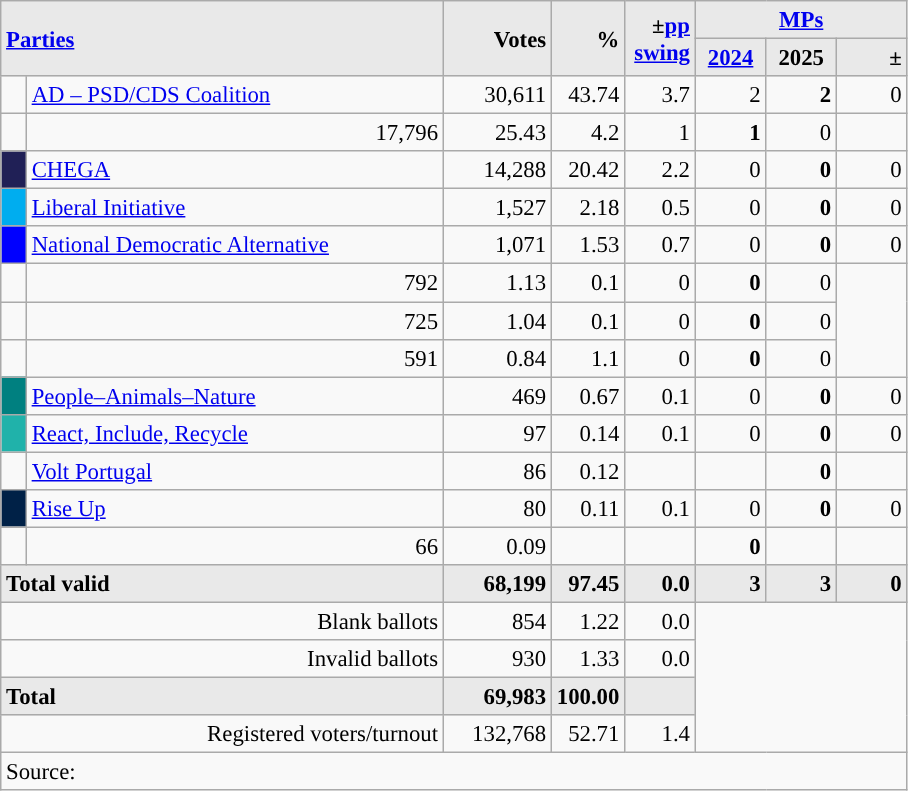<table class="wikitable" style="text-align:right; font-size:95%;">
<tr>
<th rowspan="2" colspan="2" style="background:#e9e9e9; text-align:left;" alignleft><a href='#'>Parties</a></th>
<th rowspan="2" style="background:#e9e9e9; text-align:right;">Votes</th>
<th rowspan="2" style="background:#e9e9e9; text-align:right;">%</th>
<th rowspan="2" style="background:#e9e9e9; text-align:right;">±<a href='#'>pp</a> <a href='#'>swing</a></th>
<th colspan="3" style="background:#e9e9e9; text-align:center;"><a href='#'>MPs</a></th>
</tr>
<tr style="background-color:#E9E9E9">
<th style="background-color:#E9E9E9;text-align:center;"><a href='#'>2024</a></th>
<th style="background-color:#E9E9E9;text-align:center;">2025</th>
<th style="background:#e9e9e9; text-align:right;">±</th>
</tr>
<tr>
<td style="width: 10px" bgcolor=></td>
<td align="left"><a href='#'>AD – PSD/CDS Coalition</a> </td>
<td>30,611</td>
<td>43.74</td>
<td>3.7</td>
<td>2</td>
<td><strong>2</strong></td>
<td>0</td>
</tr>
<tr>
<td></td>
<td>17,796</td>
<td>25.43</td>
<td>4.2</td>
<td>1</td>
<td><strong>1</strong></td>
<td>0</td>
</tr>
<tr>
<td style="width: 10px" bgcolor="#202056" align="center"></td>
<td align="left"><a href='#'>CHEGA</a></td>
<td>14,288</td>
<td>20.42</td>
<td>2.2</td>
<td>0</td>
<td><strong>0</strong></td>
<td>0</td>
</tr>
<tr>
<td style="width: 10px" bgcolor="#00ADEF" align="center"></td>
<td align="left"><a href='#'>Liberal Initiative</a></td>
<td>1,527</td>
<td>2.18</td>
<td>0.5</td>
<td>0</td>
<td><strong>0</strong></td>
<td>0</td>
</tr>
<tr>
<td style="width: 10px" bgcolor="blue" align="center"></td>
<td align="left"><a href='#'>National Democratic Alternative</a></td>
<td>1,071</td>
<td>1.53</td>
<td>0.7</td>
<td>0</td>
<td><strong>0</strong></td>
<td>0</td>
</tr>
<tr>
<td></td>
<td>792</td>
<td>1.13</td>
<td>0.1</td>
<td>0</td>
<td><strong>0</strong></td>
<td>0</td>
</tr>
<tr>
<td></td>
<td>725</td>
<td>1.04</td>
<td>0.1</td>
<td>0</td>
<td><strong>0</strong></td>
<td>0</td>
</tr>
<tr>
<td></td>
<td>591</td>
<td>0.84</td>
<td>1.1</td>
<td>0</td>
<td><strong>0</strong></td>
<td>0</td>
</tr>
<tr>
<td style="width: 10px" bgcolor="teal" align="center"></td>
<td align="left"><a href='#'>People–Animals–Nature</a></td>
<td>469</td>
<td>0.67</td>
<td>0.1</td>
<td>0</td>
<td><strong>0</strong></td>
<td>0</td>
</tr>
<tr>
<td style="width: 10px" bgcolor="LightSeaGreen" align="center"></td>
<td align="left"><a href='#'>React, Include, Recycle</a></td>
<td>97</td>
<td>0.14</td>
<td>0.1</td>
<td>0</td>
<td><strong>0</strong></td>
<td>0</td>
</tr>
<tr>
<td style="width: 10px"></td>
<td align="left"><a href='#'>Volt Portugal</a></td>
<td>86</td>
<td>0.12</td>
<td></td>
<td></td>
<td><strong>0</strong></td>
<td></td>
</tr>
<tr>
<td style="width: 10px" bgcolor="#002147" align="center"></td>
<td align="left"><a href='#'>Rise Up</a></td>
<td>80</td>
<td>0.11</td>
<td>0.1</td>
<td>0</td>
<td><strong>0</strong></td>
<td>0</td>
</tr>
<tr>
<td></td>
<td>66</td>
<td>0.09</td>
<td></td>
<td></td>
<td><strong>0</strong></td>
<td></td>
</tr>
<tr>
<td colspan=2 width="288" align=left style="background-color:#E9E9E9"><strong>Total valid</strong></td>
<td width="65" align="right" style="background-color:#E9E9E9"><strong>68,199</strong></td>
<td width="40" align="right" style="background-color:#E9E9E9"><strong>97.45</strong></td>
<td width="40" align="right" style="background-color:#E9E9E9"><strong>0.0</strong></td>
<td width="40" align="right" style="background-color:#E9E9E9"><strong>3</strong></td>
<td width="40" align="right" style="background-color:#E9E9E9"><strong>3</strong></td>
<td width="40" align="right" style="background-color:#E9E9E9"><strong>0</strong></td>
</tr>
<tr>
<td colspan=2>Blank ballots</td>
<td>854</td>
<td>1.22</td>
<td>0.0</td>
<td colspan=3 rowspan=4></td>
</tr>
<tr>
<td colspan=2>Invalid ballots</td>
<td>930</td>
<td>1.33</td>
<td>0.0</td>
</tr>
<tr>
<td colspan=2 align=left style="background-color:#E9E9E9"><strong>Total</strong></td>
<td width="50" align="right" style="background-color:#E9E9E9"><strong>69,983</strong></td>
<td width="40" align="right" style="background-color:#E9E9E9"><strong>100.00</strong></td>
<td width="40" align="right" style="background-color:#E9E9E9"></td>
</tr>
<tr>
<td colspan=2>Registered voters/turnout</td>
<td>132,768</td>
<td>52.71</td>
<td>1.4</td>
</tr>
<tr>
<td colspan=8 align=left>Source: </td>
</tr>
</table>
